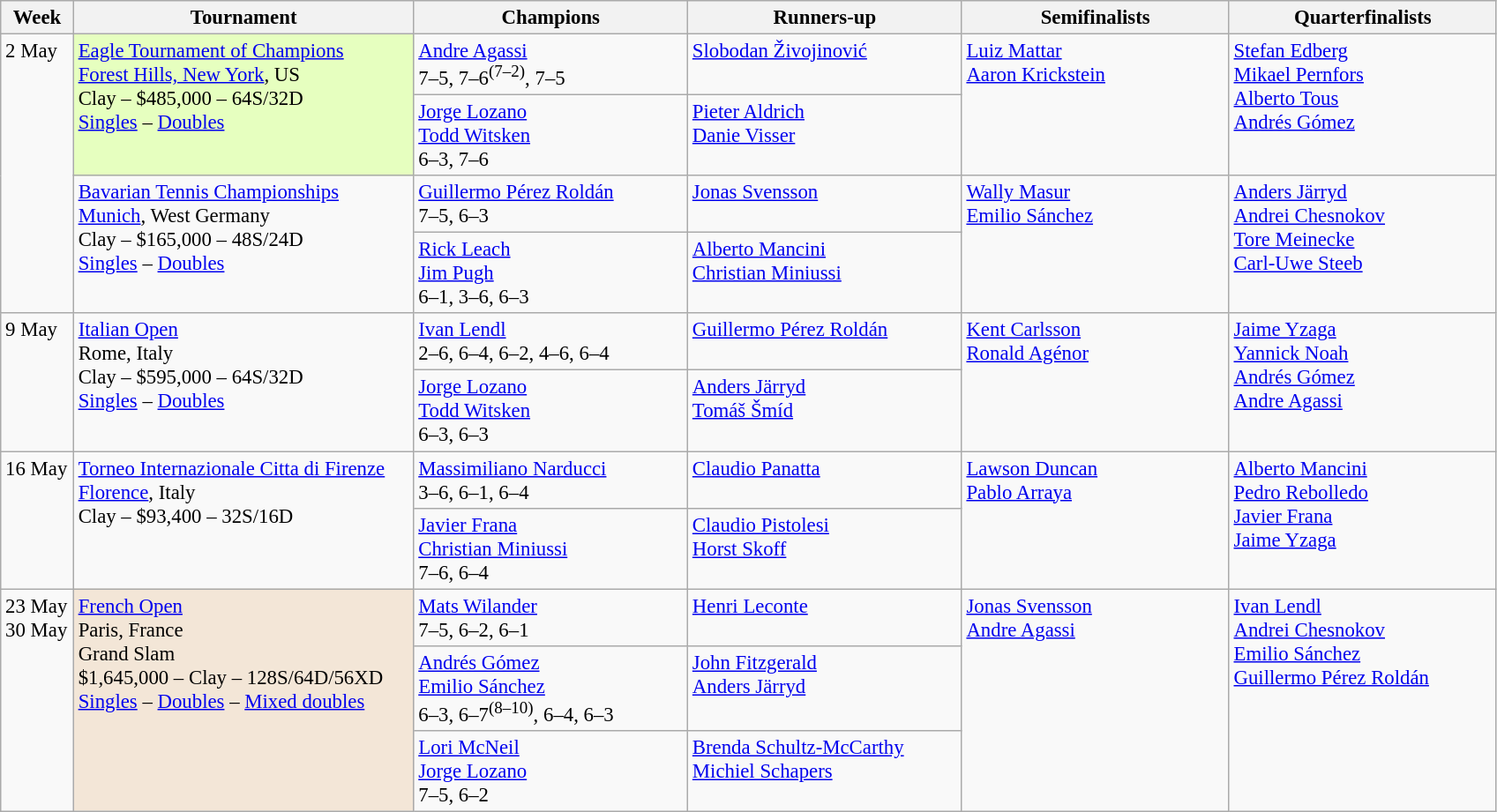<table class=wikitable style=font-size:95%>
<tr>
<th style="width:48px;">Week</th>
<th style="width:250px;">Tournament</th>
<th style="width:200px;">Champions</th>
<th style="width:200px;">Runners-up</th>
<th style="width:195px;">Semifinalists</th>
<th style="width:195px;">Quarterfinalists</th>
</tr>
<tr valign=top>
<td rowspan=4>2 May</td>
<td style="background:#E6FFBF;" rowspan=2><a href='#'>Eagle Tournament of Champions</a><br> <a href='#'>Forest Hills, New York</a>, US<br>Clay – $485,000 – 64S/32D <br> <a href='#'>Singles</a> – <a href='#'>Doubles</a></td>
<td> <a href='#'>Andre Agassi</a><br> 7–5, 7–6<sup>(7–2)</sup>, 7–5</td>
<td> <a href='#'>Slobodan Živojinović</a></td>
<td rowspan=2> <a href='#'>Luiz Mattar</a><br> <a href='#'>Aaron Krickstein</a></td>
<td rowspan=2> <a href='#'>Stefan Edberg</a><br> <a href='#'>Mikael Pernfors</a><br> <a href='#'>Alberto Tous</a><br> <a href='#'>Andrés Gómez</a></td>
</tr>
<tr valign=top>
<td> <a href='#'>Jorge Lozano</a> <br>  <a href='#'>Todd Witsken</a><br> 6–3, 7–6</td>
<td> <a href='#'>Pieter Aldrich</a> <br>  <a href='#'>Danie Visser</a></td>
</tr>
<tr valign=top>
<td rowspan=2><a href='#'>Bavarian Tennis Championships</a><br> <a href='#'>Munich</a>, West Germany<br>Clay – $165,000 – 48S/24D <br> <a href='#'>Singles</a> – <a href='#'>Doubles</a></td>
<td> <a href='#'>Guillermo Pérez Roldán</a><br> 7–5, 6–3</td>
<td> <a href='#'>Jonas Svensson</a></td>
<td rowspan=2> <a href='#'>Wally Masur</a><br> <a href='#'>Emilio Sánchez</a></td>
<td rowspan=2> <a href='#'>Anders Järryd</a><br> <a href='#'>Andrei Chesnokov</a><br> <a href='#'>Tore Meinecke</a><br> <a href='#'>Carl-Uwe Steeb</a></td>
</tr>
<tr valign=top>
<td> <a href='#'>Rick Leach</a> <br>  <a href='#'>Jim Pugh</a><br> 6–1, 3–6, 6–3</td>
<td> <a href='#'>Alberto Mancini</a> <br>  <a href='#'>Christian Miniussi</a></td>
</tr>
<tr valign=top>
<td rowspan=2>9 May</td>
<td rowspan=2><a href='#'>Italian Open</a><br> Rome, Italy<br>Clay – $595,000 – 64S/32D <br> <a href='#'>Singles</a> – <a href='#'>Doubles</a></td>
<td> <a href='#'>Ivan Lendl</a><br> 2–6, 6–4, 6–2, 4–6, 6–4</td>
<td> <a href='#'>Guillermo Pérez Roldán</a></td>
<td rowspan=2> <a href='#'>Kent Carlsson</a><br> <a href='#'>Ronald Agénor</a></td>
<td rowspan=2> <a href='#'>Jaime Yzaga</a><br> <a href='#'>Yannick Noah</a><br> <a href='#'>Andrés Gómez</a><br> <a href='#'>Andre Agassi</a></td>
</tr>
<tr valign=top>
<td> <a href='#'>Jorge Lozano</a> <br>  <a href='#'>Todd Witsken</a><br> 6–3, 6–3</td>
<td> <a href='#'>Anders Järryd</a> <br>  <a href='#'>Tomáš Šmíd</a></td>
</tr>
<tr valign=top>
<td rowspan=2>16 May</td>
<td rowspan=2><a href='#'>Torneo Internazionale Citta di Firenze</a><br> <a href='#'>Florence</a>, Italy<br>Clay – $93,400 – 32S/16D</td>
<td> <a href='#'>Massimiliano Narducci</a><br> 3–6, 6–1, 6–4</td>
<td> <a href='#'>Claudio Panatta</a></td>
<td rowspan=2> <a href='#'>Lawson Duncan</a><br> <a href='#'>Pablo Arraya</a></td>
<td rowspan=2> <a href='#'>Alberto Mancini</a><br> <a href='#'>Pedro Rebolledo</a><br> <a href='#'>Javier Frana</a><br> <a href='#'>Jaime Yzaga</a></td>
</tr>
<tr valign=top>
<td> <a href='#'>Javier Frana</a> <br>  <a href='#'>Christian Miniussi</a><br> 7–6, 6–4</td>
<td> <a href='#'>Claudio Pistolesi</a> <br>  <a href='#'>Horst Skoff</a></td>
</tr>
<tr valign=top>
<td rowspan=3>23 May<br>30 May</td>
<td bgcolor="#F3E6D7" rowspan=3><a href='#'>French Open</a><br> Paris, France<br>Grand Slam<br>$1,645,000 – Clay – 128S/64D/56XD <br> <a href='#'>Singles</a> – <a href='#'>Doubles</a> – <a href='#'>Mixed doubles</a></td>
<td> <a href='#'>Mats Wilander</a><br> 7–5, 6–2, 6–1</td>
<td> <a href='#'>Henri Leconte</a></td>
<td rowspan=3> <a href='#'>Jonas Svensson</a><br> <a href='#'>Andre Agassi</a></td>
<td rowspan=3> <a href='#'>Ivan Lendl</a><br> <a href='#'>Andrei Chesnokov</a><br> <a href='#'>Emilio Sánchez</a><br> <a href='#'>Guillermo Pérez Roldán</a></td>
</tr>
<tr valign=top>
<td> <a href='#'>Andrés Gómez</a> <br>  <a href='#'>Emilio Sánchez</a><br> 6–3, 6–7<sup>(8–10)</sup>, 6–4, 6–3</td>
<td> <a href='#'>John Fitzgerald</a> <br>  <a href='#'>Anders Järryd</a></td>
</tr>
<tr valign=top>
<td> <a href='#'>Lori McNeil</a> <br>  <a href='#'>Jorge Lozano</a><br> 7–5, 6–2</td>
<td> <a href='#'>Brenda Schultz-McCarthy</a> <br>  <a href='#'>Michiel Schapers</a></td>
</tr>
</table>
